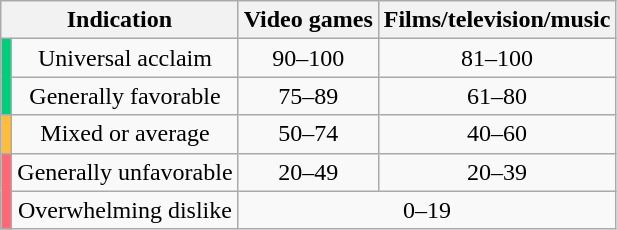<table class="wikitable sortable plainrowheaders">
<tr>
<th colspan="2">Indication</th>
<th>Video games</th>
<th>Films/television/music</th>
</tr>
<tr style="text-align:center;">
<td rowspan="2" style="background-color:#00CE7A;"></td>
<td>Universal acclaim</td>
<td>90–100</td>
<td>81–100</td>
</tr>
<tr style="text-align:center;">
<td>Generally favorable</td>
<td>75–89</td>
<td>61–80</td>
</tr>
<tr style="text-align:center;">
<td style="background-color:#FFBD3F;"></td>
<td>Mixed or average</td>
<td>50–74</td>
<td>40–60</td>
</tr>
<tr style="text-align:center;">
<td rowspan="2" style="background-color:#FF6874;"></td>
<td>Generally unfavorable</td>
<td>20–49</td>
<td>20–39</td>
</tr>
<tr style="text-align:center;">
<td>Overwhelming dislike</td>
<td colspan="2">0–19</td>
</tr>
</table>
